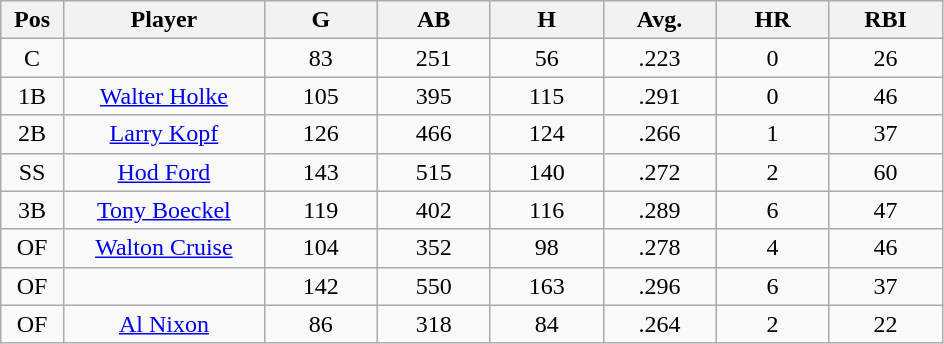<table class="wikitable sortable">
<tr>
<th bgcolor="#DDDDFF" width="5%">Pos</th>
<th bgcolor="#DDDDFF" width="16%">Player</th>
<th bgcolor="#DDDDFF" width="9%">G</th>
<th bgcolor="#DDDDFF" width="9%">AB</th>
<th bgcolor="#DDDDFF" width="9%">H</th>
<th bgcolor="#DDDDFF" width="9%">Avg.</th>
<th bgcolor="#DDDDFF" width="9%">HR</th>
<th bgcolor="#DDDDFF" width="9%">RBI</th>
</tr>
<tr align="center">
<td>C</td>
<td></td>
<td>83</td>
<td>251</td>
<td>56</td>
<td>.223</td>
<td>0</td>
<td>26</td>
</tr>
<tr align="center">
<td>1B</td>
<td><a href='#'>Walter Holke</a></td>
<td>105</td>
<td>395</td>
<td>115</td>
<td>.291</td>
<td>0</td>
<td>46</td>
</tr>
<tr align="center">
<td>2B</td>
<td><a href='#'>Larry Kopf</a></td>
<td>126</td>
<td>466</td>
<td>124</td>
<td>.266</td>
<td>1</td>
<td>37</td>
</tr>
<tr align="center">
<td>SS</td>
<td><a href='#'>Hod Ford</a></td>
<td>143</td>
<td>515</td>
<td>140</td>
<td>.272</td>
<td>2</td>
<td>60</td>
</tr>
<tr align="center">
<td>3B</td>
<td><a href='#'>Tony Boeckel</a></td>
<td>119</td>
<td>402</td>
<td>116</td>
<td>.289</td>
<td>6</td>
<td>47</td>
</tr>
<tr align="center">
<td>OF</td>
<td><a href='#'>Walton Cruise</a></td>
<td>104</td>
<td>352</td>
<td>98</td>
<td>.278</td>
<td>4</td>
<td>46</td>
</tr>
<tr align="center">
<td>OF</td>
<td></td>
<td>142</td>
<td>550</td>
<td>163</td>
<td>.296</td>
<td>6</td>
<td>37</td>
</tr>
<tr align="center">
<td>OF</td>
<td><a href='#'>Al Nixon</a></td>
<td>86</td>
<td>318</td>
<td>84</td>
<td>.264</td>
<td>2</td>
<td>22</td>
</tr>
</table>
